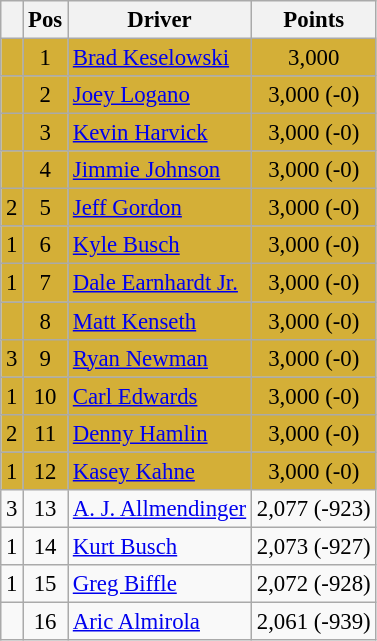<table class="wikitable" style="font-size: 95%;">
<tr>
<th></th>
<th>Pos</th>
<th>Driver</th>
<th>Points</th>
</tr>
<tr style="background:#D4AF37;">
<td align="left"></td>
<td style="text-align:center;">1</td>
<td><a href='#'>Brad Keselowski</a></td>
<td style="text-align:center;">3,000</td>
</tr>
<tr style="background:#D4AF37;">
<td align="left"></td>
<td style="text-align:center;">2</td>
<td><a href='#'>Joey Logano</a></td>
<td style="text-align:center;">3,000 (-0)</td>
</tr>
<tr style="background:#D4AF37;">
<td align="left"></td>
<td style="text-align:center;">3</td>
<td><a href='#'>Kevin Harvick</a></td>
<td style="text-align:center;">3,000 (-0)</td>
</tr>
<tr style="background:#D4AF37;">
<td align="left"></td>
<td style="text-align:center;">4</td>
<td><a href='#'>Jimmie Johnson</a></td>
<td style="text-align:center;">3,000 (-0)</td>
</tr>
<tr style="background:#D4AF37;">
<td align="left"> 2</td>
<td style="text-align:center;">5</td>
<td><a href='#'>Jeff Gordon</a></td>
<td style="text-align:center;">3,000 (-0)</td>
</tr>
<tr style="background:#D4AF37;">
<td align="left"> 1</td>
<td style="text-align:center;">6</td>
<td><a href='#'>Kyle Busch</a></td>
<td style="text-align:center;">3,000 (-0)</td>
</tr>
<tr style="background:#D4AF37;">
<td align="left"> 1</td>
<td style="text-align:center;">7</td>
<td><a href='#'>Dale Earnhardt Jr.</a></td>
<td style="text-align:center;">3,000 (-0)</td>
</tr>
<tr style="background:#D4AF37;">
<td align="left"></td>
<td style="text-align:center;">8</td>
<td><a href='#'>Matt Kenseth</a></td>
<td style="text-align:center;">3,000 (-0)</td>
</tr>
<tr style="background:#D4AF37;">
<td align="left"> 3</td>
<td style="text-align:center;">9</td>
<td><a href='#'>Ryan Newman</a></td>
<td style="text-align:center;">3,000 (-0)</td>
</tr>
<tr style="background:#D4AF37;">
<td align="left"> 1</td>
<td style="text-align:center;">10</td>
<td><a href='#'>Carl Edwards</a></td>
<td style="text-align:center;">3,000 (-0)</td>
</tr>
<tr style="background:#D4AF37;">
<td align="left"> 2</td>
<td style="text-align:center;">11</td>
<td><a href='#'>Denny Hamlin</a></td>
<td style="text-align:center;">3,000 (-0)</td>
</tr>
<tr style="background:#D4AF37;">
<td align="left"> 1</td>
<td style="text-align:center;">12</td>
<td><a href='#'>Kasey Kahne</a></td>
<td style="text-align:center;">3,000 (-0)</td>
</tr>
<tr>
<td align="left"> 3</td>
<td style="text-align:center;">13</td>
<td><a href='#'>A. J. Allmendinger</a></td>
<td style="text-align:center;">2,077 (-923)</td>
</tr>
<tr>
<td align="left"> 1</td>
<td style="text-align:center;">14</td>
<td><a href='#'>Kurt Busch</a></td>
<td style="text-align:center;">2,073 (-927)</td>
</tr>
<tr>
<td align="left"> 1</td>
<td style="text-align:center;">15</td>
<td><a href='#'>Greg Biffle</a></td>
<td style="text-align:center;">2,072 (-928)</td>
</tr>
<tr>
<td align="left"></td>
<td style="text-align:center;">16</td>
<td><a href='#'>Aric Almirola</a></td>
<td style="text-align:center;">2,061 (-939)</td>
</tr>
</table>
